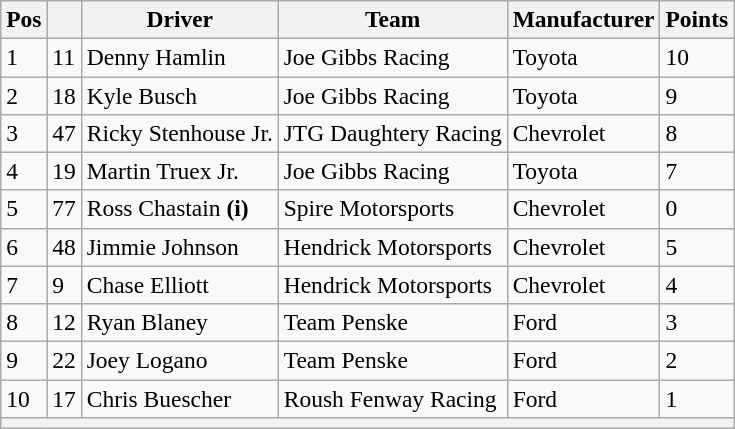<table class="wikitable" style="font-size:98%">
<tr>
<th>Pos</th>
<th></th>
<th>Driver</th>
<th>Team</th>
<th>Manufacturer</th>
<th>Points</th>
</tr>
<tr>
<td>1</td>
<td>11</td>
<td>Denny Hamlin</td>
<td>Joe Gibbs Racing</td>
<td>Toyota</td>
<td>10</td>
</tr>
<tr>
<td>2</td>
<td>18</td>
<td>Kyle Busch</td>
<td>Joe Gibbs Racing</td>
<td>Toyota</td>
<td>9</td>
</tr>
<tr>
<td>3</td>
<td>47</td>
<td>Ricky Stenhouse Jr.</td>
<td>JTG Daughtery Racing</td>
<td>Chevrolet</td>
<td>8</td>
</tr>
<tr>
<td>4</td>
<td>19</td>
<td>Martin Truex Jr.</td>
<td>Joe Gibbs Racing</td>
<td>Toyota</td>
<td>7</td>
</tr>
<tr>
<td>5</td>
<td>77</td>
<td>Ross Chastain <strong>(i)</strong></td>
<td>Spire Motorsports</td>
<td>Chevrolet</td>
<td>0</td>
</tr>
<tr>
<td>6</td>
<td>48</td>
<td>Jimmie Johnson</td>
<td>Hendrick Motorsports</td>
<td>Chevrolet</td>
<td>5</td>
</tr>
<tr>
<td>7</td>
<td>9</td>
<td>Chase Elliott</td>
<td>Hendrick Motorsports</td>
<td>Chevrolet</td>
<td>4</td>
</tr>
<tr>
<td>8</td>
<td>12</td>
<td>Ryan Blaney</td>
<td>Team Penske</td>
<td>Ford</td>
<td>3</td>
</tr>
<tr>
<td>9</td>
<td>22</td>
<td>Joey Logano</td>
<td>Team Penske</td>
<td>Ford</td>
<td>2</td>
</tr>
<tr>
<td>10</td>
<td>17</td>
<td>Chris Buescher</td>
<td>Roush Fenway Racing</td>
<td>Ford</td>
<td>1</td>
</tr>
<tr>
<th colspan="6"></th>
</tr>
</table>
